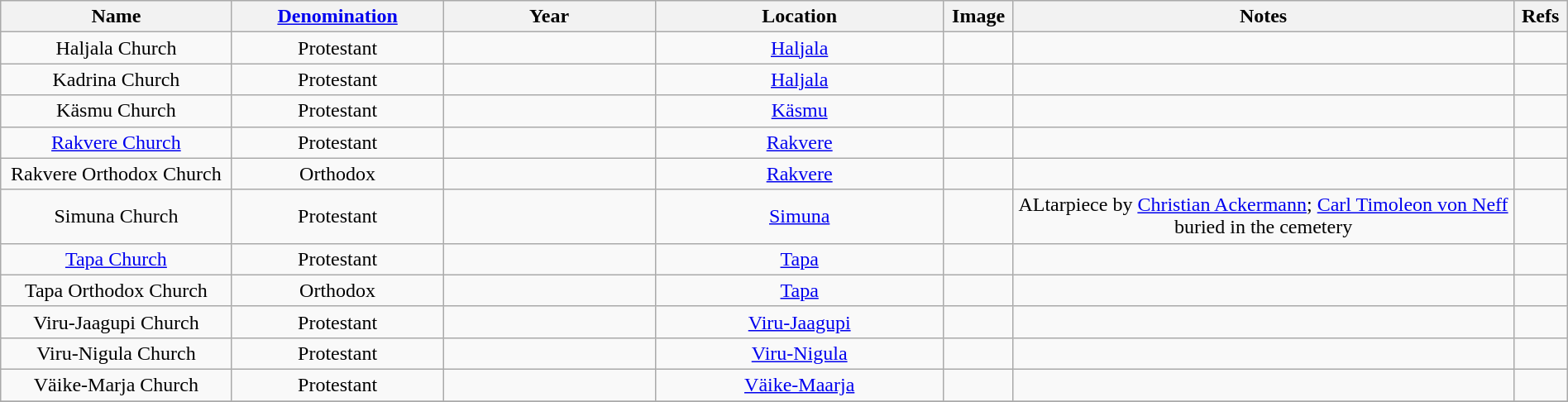<table class="wikitable sortable" style="width:100%; text-align: center">
<tr>
<th width = 12%>Name</th>
<th width = 11%><a href='#'>Denomination</a></th>
<th width = 11%>Year</th>
<th width = 15%>Location</th>
<th width =  2% class="unsortable">Image</th>
<th width = 26% class="unsortable">Notes</th>
<th width =  2% class="unsortable">Refs</th>
</tr>
<tr>
<td>Haljala Church</td>
<td>Protestant</td>
<td></td>
<td><a href='#'>Haljala</a><br></td>
<td></td>
<td></td>
<td></td>
</tr>
<tr>
<td>Kadrina Church</td>
<td>Protestant</td>
<td></td>
<td><a href='#'>Haljala</a><br></td>
<td></td>
<td></td>
<td></td>
</tr>
<tr>
<td>Käsmu Church</td>
<td>Protestant</td>
<td></td>
<td><a href='#'>Käsmu</a><br></td>
<td></td>
<td></td>
<td></td>
</tr>
<tr>
<td><a href='#'>Rakvere Church</a></td>
<td>Protestant</td>
<td></td>
<td><a href='#'>Rakvere</a><br></td>
<td></td>
<td></td>
<td></td>
</tr>
<tr>
<td>Rakvere Orthodox Church</td>
<td>Orthodox</td>
<td></td>
<td><a href='#'>Rakvere</a></td>
<td></td>
<td></td>
<td></td>
</tr>
<tr>
<td>Simuna Church</td>
<td>Protestant</td>
<td></td>
<td><a href='#'>Simuna</a><br></td>
<td></td>
<td>ALtarpiece by <a href='#'>Christian Ackermann</a>; <a href='#'>Carl Timoleon von Neff</a> buried in the cemetery</td>
<td></td>
</tr>
<tr>
<td><a href='#'>Tapa Church</a></td>
<td>Protestant</td>
<td></td>
<td><a href='#'>Tapa</a><br></td>
<td></td>
<td></td>
<td></td>
</tr>
<tr>
<td>Tapa Orthodox Church</td>
<td>Orthodox</td>
<td></td>
<td><a href='#'>Tapa</a><br></td>
<td></td>
<td></td>
<td></td>
</tr>
<tr>
<td>Viru-Jaagupi Church</td>
<td>Protestant</td>
<td></td>
<td><a href='#'>Viru-Jaagupi</a><br></td>
<td></td>
<td></td>
<td></td>
</tr>
<tr>
<td>Viru-Nigula Church</td>
<td>Protestant</td>
<td></td>
<td><a href='#'>Viru-Nigula</a><br></td>
<td></td>
<td></td>
<td></td>
</tr>
<tr>
<td>Väike-Marja Church</td>
<td>Protestant</td>
<td></td>
<td><a href='#'>Väike-Maarja</a><br></td>
<td></td>
<td></td>
<td></td>
</tr>
<tr>
</tr>
</table>
